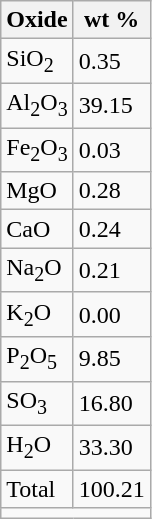<table Class="wikitable">
<tr>
<th>Oxide</th>
<th>wt %</th>
</tr>
<tr>
<td>SiO<sub>2</sub></td>
<td>0.35</td>
</tr>
<tr>
<td>Al<sub>2</sub>O<sub>3</sub></td>
<td>39.15</td>
</tr>
<tr>
<td>Fe<sub>2</sub>O<sub>3</sub></td>
<td>0.03</td>
</tr>
<tr>
<td>MgO</td>
<td>0.28</td>
</tr>
<tr>
<td>CaO</td>
<td>0.24</td>
</tr>
<tr>
<td>Na<sub>2</sub>O</td>
<td>0.21</td>
</tr>
<tr>
<td>K<sub>2</sub>O</td>
<td>0.00</td>
</tr>
<tr>
<td>P<sub>2</sub>O<sub>5</sub></td>
<td>9.85</td>
</tr>
<tr>
<td>SO<sub>3</sub></td>
<td>16.80</td>
</tr>
<tr>
<td>H<sub>2</sub>O</td>
<td>33.30</td>
</tr>
<tr>
<td>Total</td>
<td>100.21</td>
</tr>
<tr>
<td colspan="2" style="text-align:center;"></td>
</tr>
</table>
